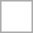<table cellpadding="10" cellspacing="0" style="border:solid 1px #aaa">
<tr>
<td></td>
</tr>
</table>
